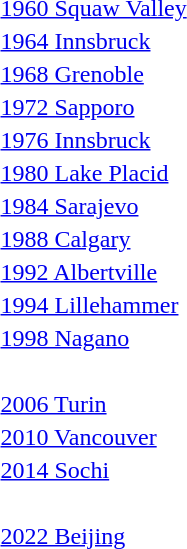<table>
<tr>
<td><a href='#'>1960 Squaw Valley</a><br></td>
<td></td>
<td></td>
<td></td>
</tr>
<tr>
<td><a href='#'>1964 Innsbruck</a><br></td>
<td></td>
<td></td>
<td></td>
</tr>
<tr>
<td><a href='#'>1968 Grenoble</a><br></td>
<td></td>
<td></td>
<td></td>
</tr>
<tr>
<td><a href='#'>1972 Sapporo</a><br></td>
<td></td>
<td></td>
<td></td>
</tr>
<tr>
<td><a href='#'>1976 Innsbruck</a><br></td>
<td></td>
<td></td>
<td></td>
</tr>
<tr>
<td><a href='#'>1980 Lake Placid</a><br></td>
<td></td>
<td></td>
<td></td>
</tr>
<tr>
<td><a href='#'>1984 Sarajevo</a><br></td>
<td></td>
<td></td>
<td></td>
</tr>
<tr>
<td><a href='#'>1988 Calgary</a><br></td>
<td></td>
<td></td>
<td></td>
</tr>
<tr>
<td><a href='#'>1992 Albertville</a><br></td>
<td></td>
<td></td>
<td></td>
</tr>
<tr>
<td><a href='#'>1994 Lillehammer</a><br></td>
<td></td>
<td></td>
<td></td>
</tr>
<tr>
<td><a href='#'>1998 Nagano</a><br></td>
<td></td>
<td></td>
<td></td>
</tr>
<tr>
<td><br></td>
<td></td>
<td></td>
<td></td>
</tr>
<tr>
<td><a href='#'>2006 Turin</a><br></td>
<td></td>
<td></td>
<td></td>
</tr>
<tr>
<td><a href='#'>2010 Vancouver</a><br></td>
<td></td>
<td></td>
<td></td>
</tr>
<tr>
<td><a href='#'>2014 Sochi</a><br></td>
<td></td>
<td></td>
<td></td>
</tr>
<tr>
<td><br></td>
<td></td>
<td></td>
<td></td>
</tr>
<tr>
<td><a href='#'>2022 Beijing</a> <br></td>
<td></td>
<td></td>
<td></td>
</tr>
<tr>
</tr>
</table>
